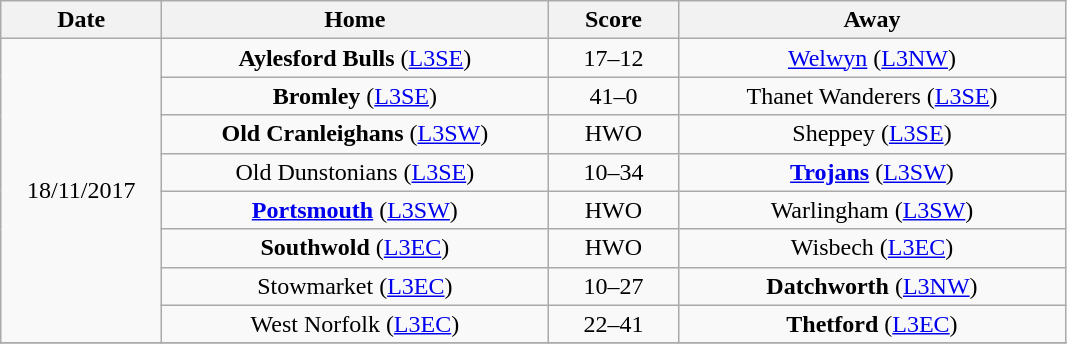<table class="wikitable" style="text-align: center">
<tr>
<th width=100>Date</th>
<th width=250>Home</th>
<th width=80>Score</th>
<th width=250>Away</th>
</tr>
<tr>
<td rowspan=8>18/11/2017</td>
<td><strong>Aylesford Bulls</strong> (<a href='#'>L3SE</a>)</td>
<td>17–12</td>
<td><a href='#'>Welwyn</a> (<a href='#'>L3NW</a>)</td>
</tr>
<tr>
<td><strong>Bromley</strong> (<a href='#'>L3SE</a>)</td>
<td>41–0</td>
<td>Thanet Wanderers (<a href='#'>L3SE</a>)</td>
</tr>
<tr>
<td><strong>Old Cranleighans</strong> (<a href='#'>L3SW</a>)</td>
<td>HWO</td>
<td>Sheppey (<a href='#'>L3SE</a>)</td>
</tr>
<tr>
<td>Old Dunstonians (<a href='#'>L3SE</a>)</td>
<td>10–34</td>
<td><strong><a href='#'>Trojans</a></strong> (<a href='#'>L3SW</a>)</td>
</tr>
<tr>
<td><strong><a href='#'>Portsmouth</a></strong> (<a href='#'>L3SW</a>)</td>
<td>HWO</td>
<td>Warlingham (<a href='#'>L3SW</a>)</td>
</tr>
<tr>
<td><strong>Southwold</strong> (<a href='#'>L3EC</a>)</td>
<td>HWO</td>
<td>Wisbech (<a href='#'>L3EC</a>)</td>
</tr>
<tr>
<td>Stowmarket (<a href='#'>L3EC</a>)</td>
<td>10–27</td>
<td><strong>Datchworth</strong> (<a href='#'>L3NW</a>)</td>
</tr>
<tr>
<td>West Norfolk (<a href='#'>L3EC</a>)</td>
<td>22–41</td>
<td><strong>Thetford</strong> (<a href='#'>L3EC</a>)</td>
</tr>
<tr>
</tr>
</table>
